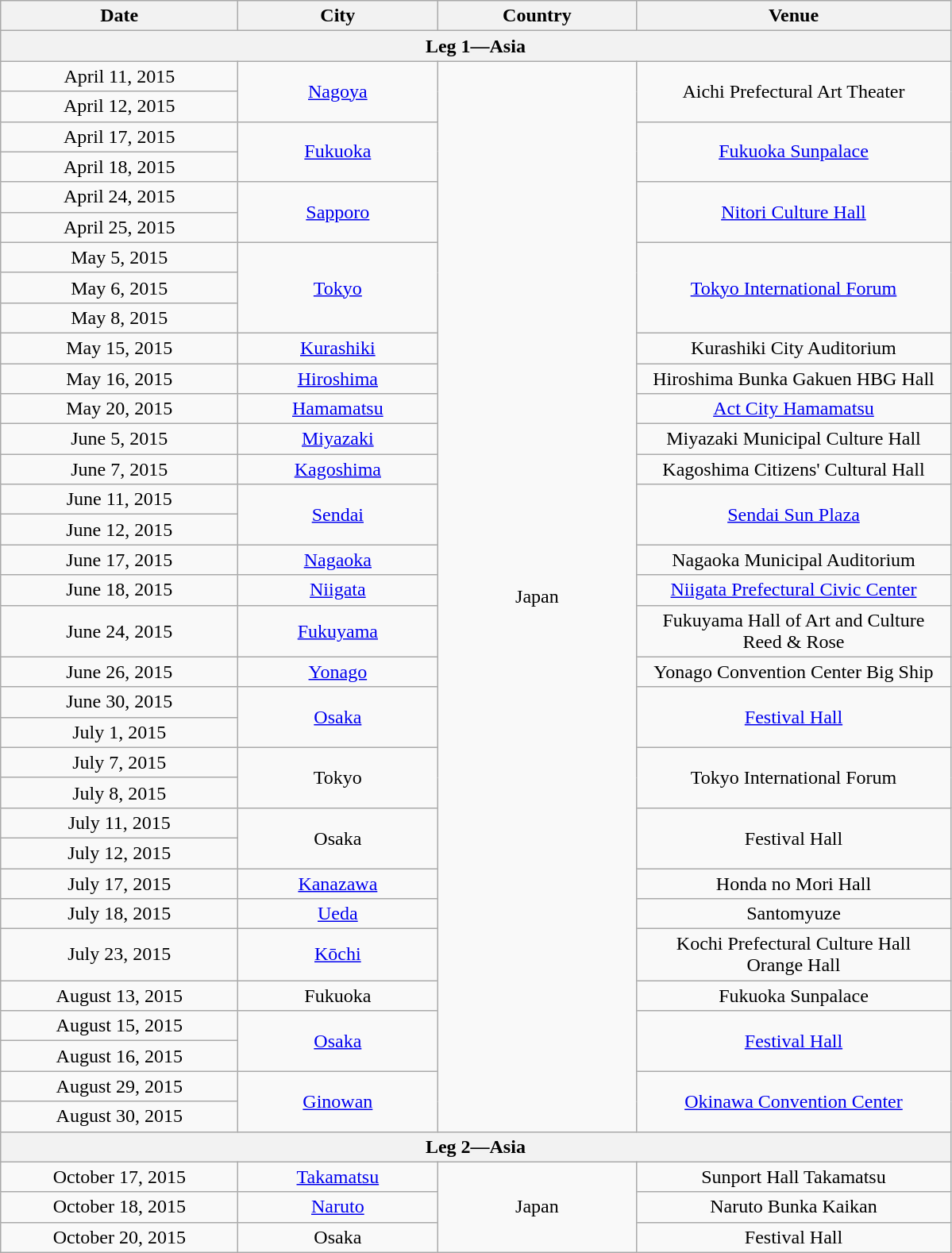<table class="wikitable plainrowheaders" style="text-align:center;">
<tr>
<th scope="col" style="width:12em;">Date</th>
<th scope="col" style="width:10em;">City</th>
<th scope="col" style="width:10em;">Country</th>
<th scope="col" style="width:16em;">Venue</th>
</tr>
<tr>
<th colspan="4">Leg 1—Asia</th>
</tr>
<tr>
<td>April 11, 2015</td>
<td rowspan="2"><a href='#'>Nagoya</a></td>
<td rowspan="34">Japan</td>
<td rowspan="2">Aichi Prefectural Art Theater</td>
</tr>
<tr>
<td>April 12, 2015</td>
</tr>
<tr>
<td>April 17, 2015</td>
<td rowspan="2"><a href='#'>Fukuoka</a></td>
<td rowspan="2"><a href='#'>Fukuoka Sunpalace</a></td>
</tr>
<tr>
<td>April 18, 2015</td>
</tr>
<tr>
<td>April 24, 2015</td>
<td rowspan="2"><a href='#'>Sapporo</a></td>
<td rowspan="2"><a href='#'>Nitori Culture Hall</a></td>
</tr>
<tr>
<td>April 25, 2015</td>
</tr>
<tr>
<td>May 5, 2015</td>
<td rowspan="3"><a href='#'>Tokyo</a></td>
<td rowspan="3"><a href='#'>Tokyo International Forum</a></td>
</tr>
<tr>
<td>May 6, 2015</td>
</tr>
<tr>
<td>May 8, 2015</td>
</tr>
<tr>
<td>May 15, 2015</td>
<td><a href='#'>Kurashiki</a></td>
<td>Kurashiki City Auditorium</td>
</tr>
<tr>
<td>May 16, 2015</td>
<td><a href='#'>Hiroshima</a></td>
<td>Hiroshima Bunka Gakuen HBG Hall</td>
</tr>
<tr>
<td>May 20, 2015</td>
<td><a href='#'>Hamamatsu</a></td>
<td><a href='#'>Act City Hamamatsu</a></td>
</tr>
<tr>
<td>June 5, 2015</td>
<td><a href='#'>Miyazaki</a></td>
<td>Miyazaki Municipal Culture Hall</td>
</tr>
<tr>
<td>June 7, 2015</td>
<td><a href='#'>Kagoshima</a></td>
<td>Kagoshima Citizens' Cultural Hall</td>
</tr>
<tr>
<td>June 11, 2015</td>
<td rowspan="2"><a href='#'>Sendai</a></td>
<td rowspan="2"><a href='#'>Sendai Sun Plaza</a></td>
</tr>
<tr>
<td>June 12, 2015</td>
</tr>
<tr>
<td>June 17, 2015</td>
<td><a href='#'>Nagaoka</a></td>
<td>Nagaoka Municipal Auditorium</td>
</tr>
<tr>
<td>June 18, 2015</td>
<td><a href='#'>Niigata</a></td>
<td><a href='#'>Niigata Prefectural Civic Center</a></td>
</tr>
<tr>
<td>June 24, 2015</td>
<td><a href='#'>Fukuyama</a></td>
<td>Fukuyama Hall of Art and Culture<br>Reed & Rose</td>
</tr>
<tr>
<td>June 26, 2015</td>
<td><a href='#'>Yonago</a></td>
<td>Yonago Convention Center Big Ship</td>
</tr>
<tr>
<td>June 30, 2015</td>
<td rowspan="2"><a href='#'>Osaka</a></td>
<td rowspan="2"><a href='#'>Festival Hall</a></td>
</tr>
<tr>
<td>July 1, 2015</td>
</tr>
<tr>
<td>July 7, 2015</td>
<td rowspan="2">Tokyo</td>
<td rowspan="2">Tokyo International Forum</td>
</tr>
<tr>
<td>July 8, 2015</td>
</tr>
<tr>
<td>July 11, 2015</td>
<td rowspan="2">Osaka</td>
<td rowspan="2">Festival Hall</td>
</tr>
<tr>
<td>July 12, 2015</td>
</tr>
<tr>
<td>July 17, 2015</td>
<td><a href='#'>Kanazawa</a></td>
<td>Honda no Mori Hall</td>
</tr>
<tr>
<td>July 18, 2015</td>
<td><a href='#'>Ueda</a></td>
<td>Santomyuze</td>
</tr>
<tr>
<td>July 23, 2015</td>
<td><a href='#'>Kōchi</a></td>
<td>Kochi Prefectural Culture Hall<br>Orange Hall</td>
</tr>
<tr>
<td>August 13, 2015</td>
<td>Fukuoka</td>
<td>Fukuoka Sunpalace</td>
</tr>
<tr>
<td>August 15, 2015</td>
<td rowspan="2"><a href='#'>Osaka</a></td>
<td rowspan="2"><a href='#'>Festival Hall</a></td>
</tr>
<tr>
<td>August 16, 2015</td>
</tr>
<tr>
<td>August 29, 2015</td>
<td rowspan="2"><a href='#'>Ginowan</a></td>
<td rowspan="2"><a href='#'>Okinawa Convention Center</a></td>
</tr>
<tr>
<td>August 30, 2015</td>
</tr>
<tr>
<th colspan="4">Leg 2—Asia</th>
</tr>
<tr>
<td>October 17, 2015</td>
<td><a href='#'>Takamatsu</a></td>
<td rowspan="3">Japan</td>
<td>Sunport Hall Takamatsu</td>
</tr>
<tr>
<td>October 18, 2015</td>
<td><a href='#'>Naruto</a></td>
<td>Naruto Bunka Kaikan</td>
</tr>
<tr>
<td>October 20, 2015</td>
<td>Osaka</td>
<td>Festival Hall</td>
</tr>
</table>
